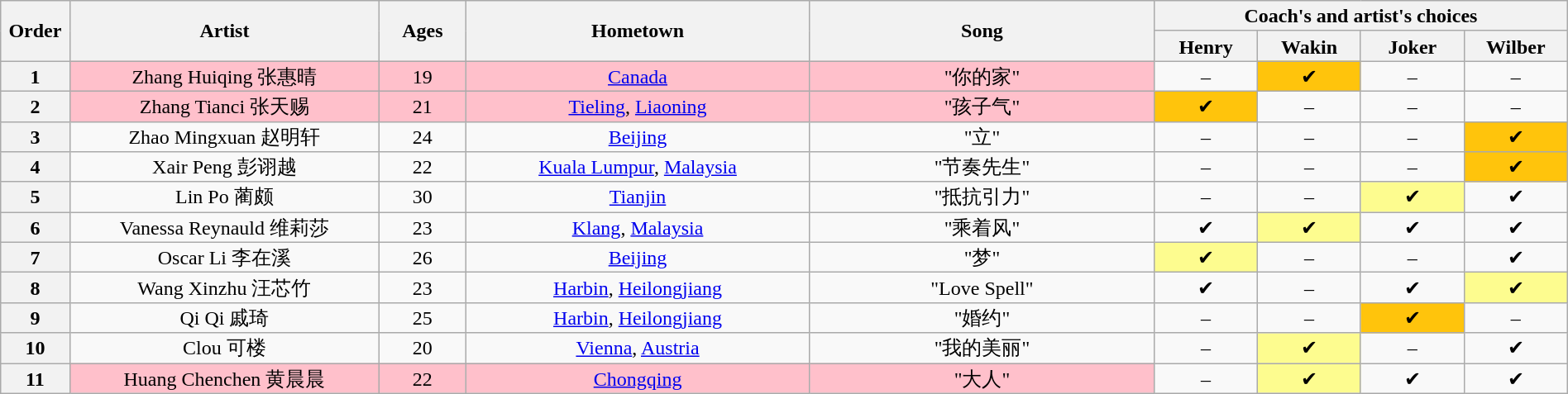<table class="wikitable" style="text-align:center; line-height:17px; width:100%">
<tr>
<th scope="col" rowspan="2" style="width:04%">Order</th>
<th scope="col" rowspan="2" style="width:18%">Artist</th>
<th scope="col" rowspan="2" style="width:05%">Ages</th>
<th scope="col" rowspan="2" style="width:20%">Hometown</th>
<th scope="col" rowspan="2" style="width:20%">Song</th>
<th scope="col" colspan="4" style="width:24%">Coach's and artist's choices</th>
</tr>
<tr>
<th style="width:06%">Henry</th>
<th style="width:06%">Wakin</th>
<th style="width:06%">Joker</th>
<th style="width:06%">Wilber</th>
</tr>
<tr>
<th>1</th>
<td style="background:pink;"> Zhang Huiqing 张惠晴</td>
<td style="background:pink;">19</td>
<td style="background:pink;"><a href='#'>Canada</a></td>
<td style="background:pink;">"你的家"</td>
<td>–</td>
<td style="background:#FFC40C;">✔</td>
<td>–</td>
<td>–</td>
</tr>
<tr>
<th>2</th>
<td style="background:pink;"> Zhang Tianci 张天赐</td>
<td style="background:pink;">21</td>
<td style="background:pink;"><a href='#'>Tieling</a>, <a href='#'>Liaoning</a></td>
<td style="background:pink;">"孩子气"</td>
<td style="background:#FFC40C;">✔</td>
<td>–</td>
<td>–</td>
<td>–</td>
</tr>
<tr>
<th>3</th>
<td> Zhao Mingxuan 赵明轩</td>
<td>24</td>
<td><a href='#'>Beijing</a></td>
<td>"立"</td>
<td>–</td>
<td>–</td>
<td>–</td>
<td style="background:#FFC40C;">✔</td>
</tr>
<tr>
<th>4</th>
<td> Xair Peng 彭诩越</td>
<td>22</td>
<td><a href='#'>Kuala Lumpur</a>, <a href='#'>Malaysia</a></td>
<td>"节奏先生"</td>
<td>–</td>
<td>–</td>
<td>–</td>
<td style="background:#FFC40C;">✔</td>
</tr>
<tr>
<th>5</th>
<td> Lin Po 蔺颇</td>
<td>30</td>
<td><a href='#'>Tianjin</a></td>
<td>"抵抗引力"</td>
<td>–</td>
<td>–</td>
<td style="background:#fdfc8f">✔</td>
<td>✔</td>
</tr>
<tr>
<th>6</th>
<td> Vanessa Reynauld 维莉莎</td>
<td>23</td>
<td><a href='#'>Klang</a>, <a href='#'>Malaysia</a></td>
<td>"乘着风"</td>
<td>✔</td>
<td style="background:#fdfc8f">✔</td>
<td>✔</td>
<td>✔</td>
</tr>
<tr>
<th>7</th>
<td> Oscar Li 李在溪</td>
<td>26</td>
<td><a href='#'>Beijing</a></td>
<td>"梦"</td>
<td style="background:#fdfc8f">✔</td>
<td>–</td>
<td>–</td>
<td>✔</td>
</tr>
<tr>
<th>8</th>
<td> Wang Xinzhu 汪芯竹</td>
<td>23</td>
<td><a href='#'>Harbin</a>, <a href='#'>Heilongjiang</a></td>
<td>"Love Spell"</td>
<td>✔</td>
<td>–</td>
<td>✔</td>
<td style="background:#fdfc8f">✔</td>
</tr>
<tr>
<th>9</th>
<td> Qi Qi 戚琦</td>
<td>25</td>
<td><a href='#'>Harbin</a>, <a href='#'>Heilongjiang</a></td>
<td>"婚约"</td>
<td>–</td>
<td>–</td>
<td style="background:#FFC40C;">✔</td>
<td>–</td>
</tr>
<tr>
<th>10</th>
<td> Clou 可楼</td>
<td>20</td>
<td><a href='#'>Vienna</a>, <a href='#'>Austria</a></td>
<td>"我的美丽"</td>
<td>–</td>
<td style="background:#fdfc8f">✔</td>
<td>–</td>
<td>✔</td>
</tr>
<tr>
<th>11</th>
<td style="background:pink;"> Huang Chenchen 黄晨晨</td>
<td style="background:pink;">22</td>
<td style="background:pink;"><a href='#'>Chongqing</a></td>
<td style="background:pink;">"大人"</td>
<td>–</td>
<td style="background:#fdfc8f">✔</td>
<td>✔</td>
<td>✔</td>
</tr>
</table>
